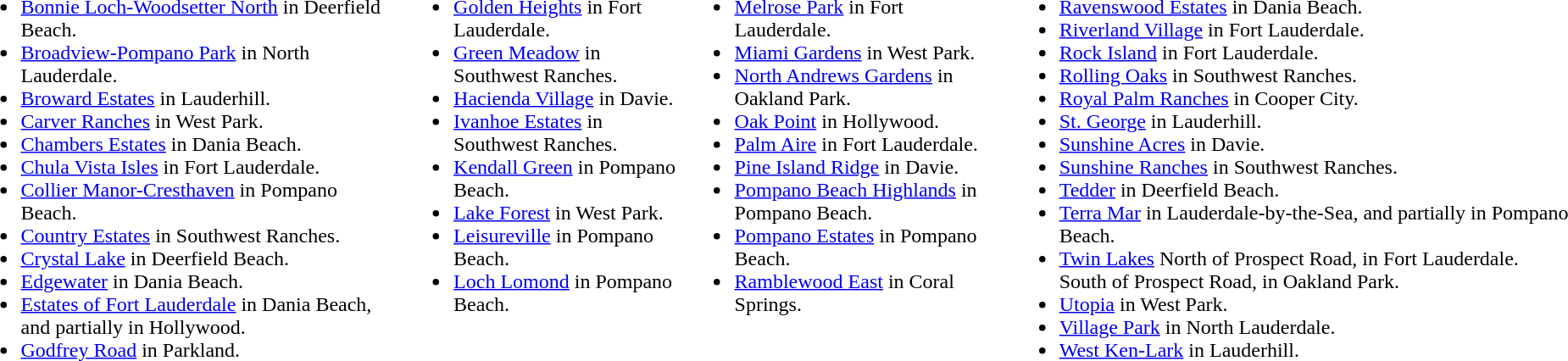<table>
<tr>
<td valign=top><br><ul><li><a href='#'>Bonnie Loch-Woodsetter North</a> in Deerfield Beach.</li><li><a href='#'>Broadview-Pompano Park</a> in North Lauderdale.</li><li><a href='#'>Broward Estates</a> in Lauderhill.</li><li><a href='#'>Carver Ranches</a> in West Park.</li><li><a href='#'>Chambers Estates</a> in Dania Beach.</li><li><a href='#'>Chula Vista Isles</a> in Fort Lauderdale.</li><li><a href='#'>Collier Manor-Cresthaven</a> in Pompano Beach.</li><li><a href='#'>Country Estates</a> in Southwest Ranches.</li><li><a href='#'>Crystal Lake</a> in Deerfield Beach.</li><li><a href='#'>Edgewater</a> in Dania Beach.</li><li><a href='#'>Estates of Fort Lauderdale</a> in Dania Beach, and partially in Hollywood.</li><li><a href='#'>Godfrey Road</a> in Parkland.</li></ul></td>
<td valign=top><br><ul><li><a href='#'>Golden Heights</a> in Fort Lauderdale.</li><li><a href='#'>Green Meadow</a> in Southwest Ranches.</li><li><a href='#'>Hacienda Village</a> in Davie.</li><li><a href='#'>Ivanhoe Estates</a> in Southwest Ranches.</li><li><a href='#'>Kendall Green</a> in Pompano Beach.</li><li><a href='#'>Lake Forest</a> in West Park.</li><li><a href='#'>Leisureville</a> in Pompano Beach.</li><li><a href='#'>Loch Lomond</a> in Pompano Beach.</li></ul></td>
<td valign=top><br><ul><li><a href='#'>Melrose Park</a> in Fort Lauderdale.</li><li><a href='#'>Miami Gardens</a> in West Park.</li><li><a href='#'>North Andrews Gardens</a> in Oakland Park.</li><li><a href='#'>Oak Point</a> in Hollywood.</li><li><a href='#'>Palm Aire</a> in Fort Lauderdale.</li><li><a href='#'>Pine Island Ridge</a> in Davie.</li><li><a href='#'>Pompano Beach Highlands</a> in Pompano Beach.</li><li><a href='#'>Pompano Estates</a> in Pompano Beach.</li><li><a href='#'>Ramblewood East</a> in Coral Springs.</li></ul></td>
<td valign=top><br><ul><li><a href='#'>Ravenswood Estates</a> in Dania Beach.</li><li><a href='#'>Riverland Village</a> in Fort Lauderdale.</li><li><a href='#'>Rock Island</a> in Fort Lauderdale.</li><li><a href='#'>Rolling Oaks</a> in Southwest Ranches.</li><li><a href='#'>Royal Palm Ranches</a> in Cooper City.</li><li><a href='#'>St. George</a> in Lauderhill.</li><li><a href='#'>Sunshine Acres</a> in Davie.</li><li><a href='#'>Sunshine Ranches</a> in Southwest Ranches.</li><li><a href='#'>Tedder</a> in Deerfield Beach.</li><li><a href='#'>Terra Mar</a> in Lauderdale-by-the-Sea, and partially in Pompano Beach.</li><li><a href='#'>Twin Lakes</a> North of Prospect Road, in Fort Lauderdale. South of Prospect Road, in Oakland Park.</li><li><a href='#'>Utopia</a> in West Park.</li><li><a href='#'>Village Park</a> in North Lauderdale.</li><li><a href='#'>West Ken-Lark</a> in Lauderhill.</li></ul></td>
</tr>
</table>
